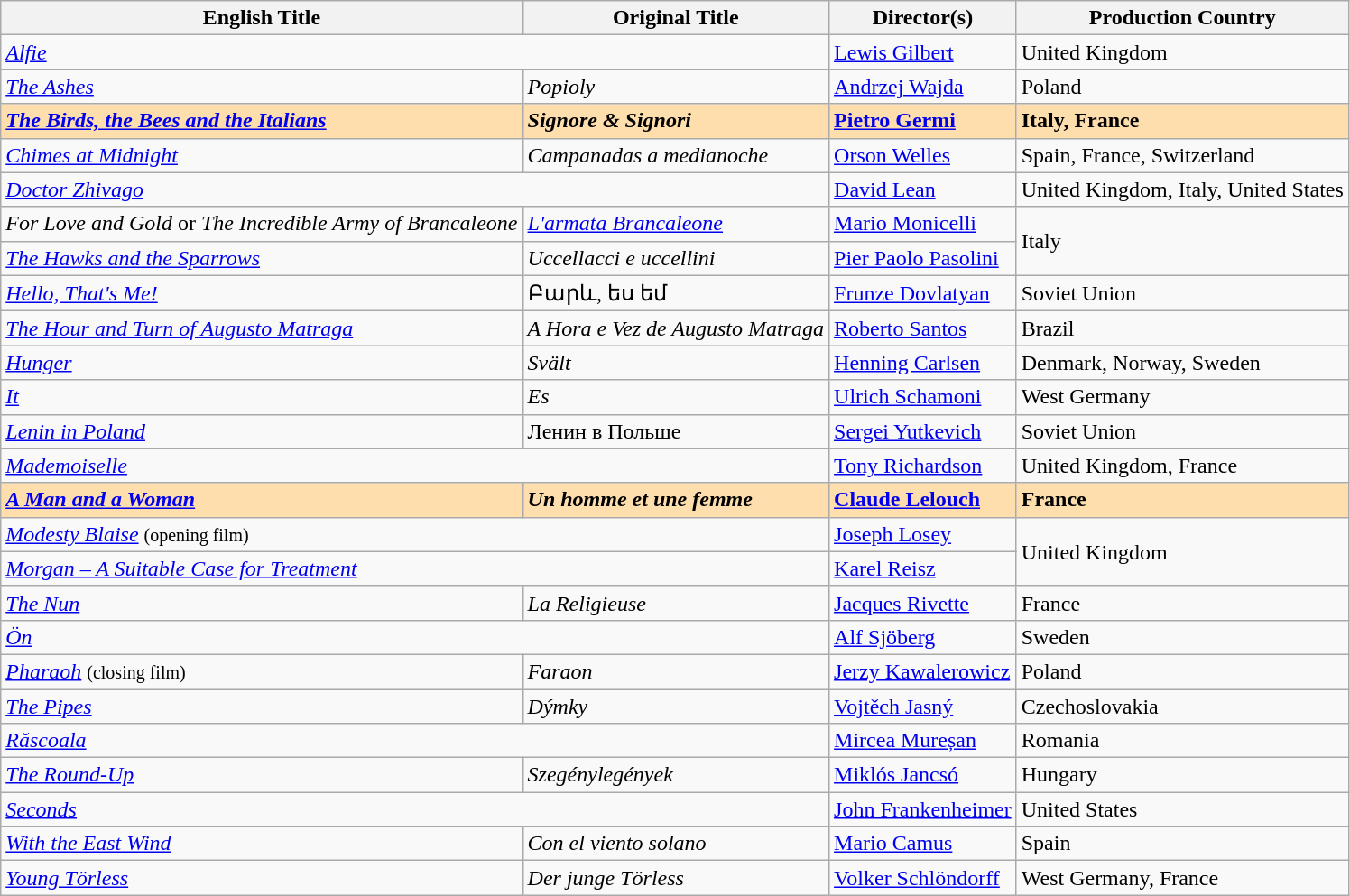<table class="wikitable">
<tr>
<th>English Title</th>
<th>Original Title</th>
<th>Director(s)</th>
<th>Production Country</th>
</tr>
<tr>
<td colspan="2"><em><a href='#'>Alfie</a></em></td>
<td><a href='#'>Lewis Gilbert</a></td>
<td>United Kingdom</td>
</tr>
<tr>
<td><em><a href='#'>The Ashes</a></em></td>
<td><em>Popioly</em></td>
<td><a href='#'>Andrzej Wajda</a></td>
<td>Poland</td>
</tr>
<tr style="background:#FFDEAD;">
<td><strong><em><a href='#'>The Birds, the Bees and the Italians</a></em></strong></td>
<td><strong><em>Signore & Signori</em></strong></td>
<td><strong><a href='#'>Pietro Germi</a></strong></td>
<td><strong>Italy, France</strong></td>
</tr>
<tr>
<td><em><a href='#'>Chimes at Midnight</a></em></td>
<td><em>Campanadas a medianoche</em></td>
<td><a href='#'>Orson Welles</a></td>
<td>Spain, France, Switzerland</td>
</tr>
<tr>
<td colspan="2"><em><a href='#'>Doctor Zhivago</a></em></td>
<td><a href='#'>David Lean</a></td>
<td>United Kingdom, Italy, United States</td>
</tr>
<tr>
<td><em>For Love and Gold</em> or <em>The Incredible Army of Brancaleone</em></td>
<td><em><a href='#'>L'armata Brancaleone</a></em></td>
<td><a href='#'>Mario Monicelli</a></td>
<td rowspan="2">Italy</td>
</tr>
<tr>
<td><em><a href='#'>The Hawks and the Sparrows</a></em></td>
<td><em>Uccellacci e uccellini</em></td>
<td><a href='#'>Pier Paolo Pasolini</a></td>
</tr>
<tr>
<td><em><a href='#'>Hello, That's Me!</a></em></td>
<td>Բարև, ես եմ</td>
<td><a href='#'>Frunze Dovlatyan</a></td>
<td>Soviet Union</td>
</tr>
<tr>
<td><em><a href='#'>The Hour and Turn of Augusto Matraga</a></em></td>
<td><em>A Hora e Vez de Augusto Matraga</em></td>
<td><a href='#'>Roberto Santos</a></td>
<td>Brazil</td>
</tr>
<tr>
<td><em><a href='#'>Hunger</a></em></td>
<td><em>Svält</em></td>
<td><a href='#'>Henning Carlsen</a></td>
<td>Denmark, Norway, Sweden</td>
</tr>
<tr>
<td><em><a href='#'>It</a></em></td>
<td><em>Es</em></td>
<td><a href='#'>Ulrich Schamoni</a></td>
<td>West Germany</td>
</tr>
<tr>
<td><em><a href='#'>Lenin in Poland</a></em></td>
<td>Ленин в Польше</td>
<td><a href='#'>Sergei Yutkevich</a></td>
<td>Soviet Union</td>
</tr>
<tr>
<td colspan="2"><em><a href='#'>Mademoiselle</a></em></td>
<td><a href='#'>Tony Richardson</a></td>
<td>United Kingdom, France</td>
</tr>
<tr style="background:#FFDEAD;">
<td><strong><em><a href='#'>A Man and a Woman</a></em></strong></td>
<td><strong><em>Un homme et une femme</em></strong></td>
<td><strong><a href='#'>Claude Lelouch</a></strong></td>
<td><strong>France</strong></td>
</tr>
<tr>
<td colspan="2"><em><a href='#'>Modesty Blaise</a></em> <small>(opening film)</small></td>
<td><a href='#'>Joseph Losey</a></td>
<td rowspan="2">United Kingdom</td>
</tr>
<tr>
<td colspan="2"><em><a href='#'>Morgan – A Suitable Case for Treatment</a></em></td>
<td><a href='#'>Karel Reisz</a></td>
</tr>
<tr>
<td><em><a href='#'>The Nun</a></em></td>
<td><em>La Religieuse</em></td>
<td><a href='#'>Jacques Rivette</a></td>
<td>France</td>
</tr>
<tr>
<td colspan="2"><em><a href='#'>Ön</a></em></td>
<td><a href='#'>Alf Sjöberg</a></td>
<td>Sweden</td>
</tr>
<tr>
<td><em><a href='#'>Pharaoh</a></em> <small>(closing film)</small></td>
<td><em>Faraon</em></td>
<td><a href='#'>Jerzy Kawalerowicz</a></td>
<td>Poland</td>
</tr>
<tr>
<td><em><a href='#'>The Pipes</a></em></td>
<td><em>Dýmky</em></td>
<td><a href='#'>Vojtěch Jasný</a></td>
<td>Czechoslovakia</td>
</tr>
<tr>
<td colspan="2"><em><a href='#'>Răscoala</a></em></td>
<td><a href='#'>Mircea Mureșan</a></td>
<td>Romania</td>
</tr>
<tr>
<td><em><a href='#'>The Round-Up</a></em></td>
<td><em>Szegénylegények</em></td>
<td><a href='#'>Miklós Jancsó</a></td>
<td>Hungary</td>
</tr>
<tr>
<td colspan="2"><em><a href='#'>Seconds</a></em></td>
<td><a href='#'>John Frankenheimer</a></td>
<td>United States</td>
</tr>
<tr>
<td><em><a href='#'>With the East Wind</a></em></td>
<td><em>Con el viento solano</em></td>
<td><a href='#'>Mario Camus</a></td>
<td>Spain</td>
</tr>
<tr>
<td><em><a href='#'>Young Törless</a></em></td>
<td><em>Der junge Törless</em></td>
<td><a href='#'>Volker Schlöndorff</a></td>
<td>West Germany, France</td>
</tr>
</table>
